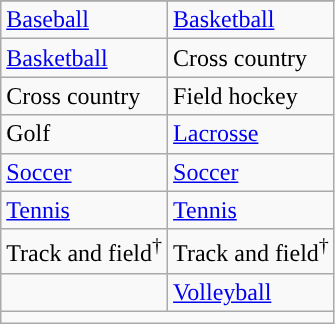<table class="wikitable" style=" ">
<tr>
</tr>
<tr>
<td><a href='#'>Baseball</a></td>
<td><a href='#'>Basketball</a></td>
</tr>
<tr>
<td><a href='#'>Basketball</a></td>
<td>Cross country</td>
</tr>
<tr>
<td>Cross country</td>
<td>Field hockey</td>
</tr>
<tr>
<td>Golf</td>
<td><a href='#'>Lacrosse</a></td>
</tr>
<tr>
<td><a href='#'>Soccer</a></td>
<td><a href='#'>Soccer</a></td>
</tr>
<tr>
<td><a href='#'>Tennis</a></td>
<td><a href='#'>Tennis</a></td>
</tr>
<tr>
<td>Track and field<sup>†</sup></td>
<td>Track and field<sup>†</sup></td>
</tr>
<tr>
<td></td>
<td><a href='#'>Volleyball</a></td>
</tr>
<tr>
<td colspan="2"></td>
</tr>
</table>
